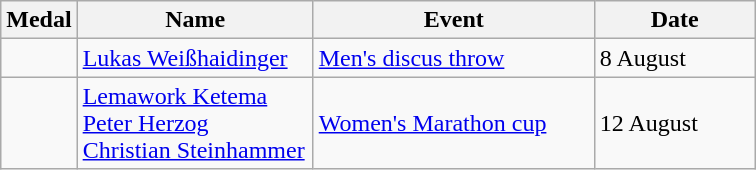<table class="wikitable sortable" style="font-size:100%">
<tr>
<th>Medal</th>
<th width=150>Name</th>
<th width=180>Event</th>
<th width=100>Date</th>
</tr>
<tr>
<td></td>
<td><a href='#'>Lukas Weißhaidinger</a></td>
<td><a href='#'>Men's discus throw</a></td>
<td>8 August</td>
</tr>
<tr>
<td></td>
<td><a href='#'>Lemawork Ketema</a><br><a href='#'>Peter Herzog</a><br><a href='#'>Christian Steinhammer</a></td>
<td><a href='#'>Women's Marathon cup</a></td>
<td>12 August</td>
</tr>
</table>
